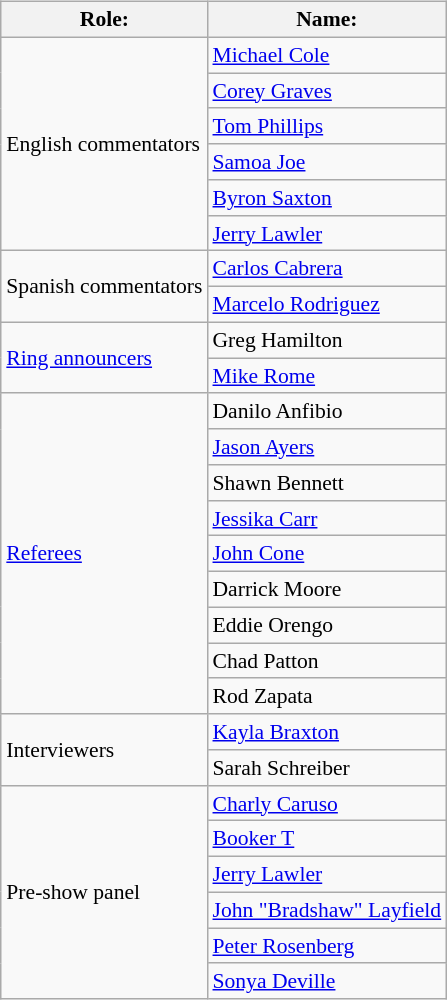<table class=wikitable style="font-size:90%; margin: 0.5em 0 0.5em 1em; float: right; clear: right;">
<tr>
<th>Role:</th>
<th>Name:</th>
</tr>
<tr>
<td rowspan=6>English commentators</td>
<td><a href='#'>Michael Cole</a> </td>
</tr>
<tr>
<td><a href='#'>Corey Graves</a> </td>
</tr>
<tr>
<td><a href='#'>Tom Phillips</a> </td>
</tr>
<tr>
<td><a href='#'>Samoa Joe</a> </td>
</tr>
<tr>
<td><a href='#'>Byron Saxton</a> </td>
</tr>
<tr>
<td><a href='#'>Jerry Lawler</a> </td>
</tr>
<tr>
<td rowspan=2>Spanish commentators</td>
<td><a href='#'>Carlos Cabrera</a></td>
</tr>
<tr>
<td><a href='#'>Marcelo Rodriguez</a></td>
</tr>
<tr>
<td rowspan=2><a href='#'>Ring announcers</a></td>
<td>Greg Hamilton </td>
</tr>
<tr>
<td><a href='#'>Mike Rome</a> </td>
</tr>
<tr>
<td rowspan=9><a href='#'>Referees</a></td>
<td>Danilo Anfibio</td>
</tr>
<tr>
<td><a href='#'>Jason Ayers</a></td>
</tr>
<tr>
<td>Shawn Bennett</td>
</tr>
<tr>
<td><a href='#'>Jessika Carr</a></td>
</tr>
<tr>
<td><a href='#'>John Cone</a></td>
</tr>
<tr>
<td>Darrick Moore</td>
</tr>
<tr>
<td>Eddie Orengo</td>
</tr>
<tr>
<td>Chad Patton</td>
</tr>
<tr>
<td>Rod Zapata</td>
</tr>
<tr>
<td rowspan="2">Interviewers</td>
<td><a href='#'>Kayla Braxton</a></td>
</tr>
<tr>
<td>Sarah Schreiber</td>
</tr>
<tr>
<td rowspan="6">Pre-show panel</td>
<td><a href='#'>Charly Caruso</a></td>
</tr>
<tr>
<td><a href='#'>Booker T</a></td>
</tr>
<tr>
<td><a href='#'>Jerry Lawler</a></td>
</tr>
<tr>
<td><a href='#'>John "Bradshaw" Layfield</a></td>
</tr>
<tr>
<td><a href='#'>Peter Rosenberg</a></td>
</tr>
<tr>
<td><a href='#'>Sonya Deville</a></td>
</tr>
</table>
